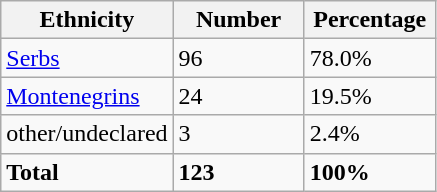<table class="wikitable">
<tr>
<th width="100px">Ethnicity</th>
<th width="80px">Number</th>
<th width="80px">Percentage</th>
</tr>
<tr>
<td><a href='#'>Serbs</a></td>
<td>96</td>
<td>78.0%</td>
</tr>
<tr>
<td><a href='#'>Montenegrins</a></td>
<td>24</td>
<td>19.5%</td>
</tr>
<tr>
<td>other/undeclared</td>
<td>3</td>
<td>2.4%</td>
</tr>
<tr>
<td><strong>Total</strong></td>
<td><strong>123</strong></td>
<td><strong>100%</strong></td>
</tr>
</table>
